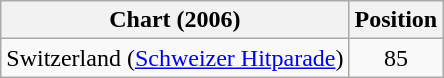<table class="wikitable">
<tr>
<th>Chart (2006)</th>
<th>Position</th>
</tr>
<tr>
<td>Switzerland (<a href='#'>Schweizer Hitparade</a>)</td>
<td align="center">85</td>
</tr>
</table>
